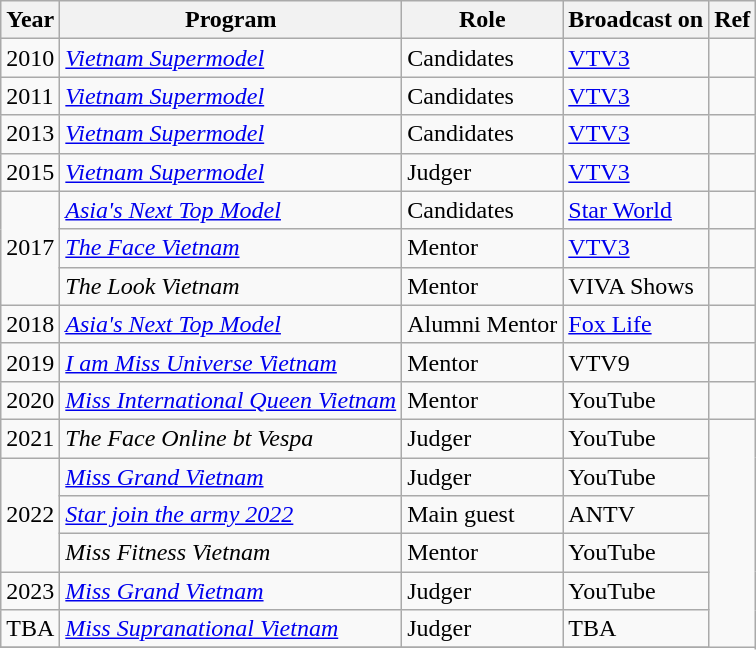<table class="wikitable">
<tr>
<th>Year</th>
<th>Program</th>
<th>Role</th>
<th>Broadcast on</th>
<th>Ref</th>
</tr>
<tr>
<td>2010</td>
<td><em><a href='#'>Vietnam Supermodel</a></em></td>
<td>Candidates</td>
<td><a href='#'>VTV3</a></td>
</tr>
<tr>
<td>2011</td>
<td><em><a href='#'>Vietnam Supermodel</a></em></td>
<td>Candidates</td>
<td><a href='#'>VTV3</a></td>
<td></td>
</tr>
<tr>
<td>2013</td>
<td><em><a href='#'>Vietnam Supermodel</a></em></td>
<td>Candidates</td>
<td><a href='#'>VTV3</a></td>
<td></td>
</tr>
<tr>
<td>2015</td>
<td><em><a href='#'>Vietnam Supermodel</a></em></td>
<td>Judger</td>
<td><a href='#'>VTV3</a></td>
<td></td>
</tr>
<tr>
<td rowspan="3">2017</td>
<td><em><a href='#'>Asia's Next Top Model</a></em></td>
<td>Candidates</td>
<td><a href='#'>Star World</a></td>
<td></td>
</tr>
<tr>
<td><em><a href='#'>The Face Vietnam</a></em></td>
<td>Mentor</td>
<td><a href='#'>VTV3</a></td>
<td></td>
</tr>
<tr>
<td><em>The Look Vietnam</em></td>
<td>Mentor</td>
<td>VIVA Shows</td>
<td></td>
</tr>
<tr>
<td>2018</td>
<td><em><a href='#'>Asia's Next Top Model</a></em></td>
<td>Alumni Mentor</td>
<td><a href='#'>Fox Life</a></td>
<td></td>
</tr>
<tr>
<td>2019</td>
<td><em><a href='#'>I am Miss Universe Vietnam</a></em></td>
<td>Mentor</td>
<td>VTV9</td>
<td></td>
</tr>
<tr>
<td>2020</td>
<td><em><a href='#'>Miss International Queen Vietnam</a></em></td>
<td>Mentor</td>
<td>YouTube</td>
<td></td>
</tr>
<tr>
<td>2021</td>
<td><em>The Face Online bt Vespa</em></td>
<td>Judger</td>
<td>YouTube</td>
</tr>
<tr>
<td rowspan="3">2022</td>
<td><em><a href='#'>Miss Grand Vietnam</a></em></td>
<td>Judger</td>
<td>YouTube</td>
</tr>
<tr>
<td><em><a href='#'>Star join the army 2022</a></em></td>
<td>Main guest</td>
<td>ANTV</td>
</tr>
<tr>
<td><em>Miss Fitness Vietnam</em></td>
<td>Mentor</td>
<td>YouTube</td>
</tr>
<tr>
<td>2023</td>
<td><em><a href='#'>Miss Grand Vietnam</a></em></td>
<td>Judger</td>
<td>YouTube</td>
</tr>
<tr>
<td>TBA</td>
<td><em><a href='#'>Miss Supranational Vietnam</a></em></td>
<td>Judger</td>
<td>TBA</td>
</tr>
<tr>
</tr>
</table>
